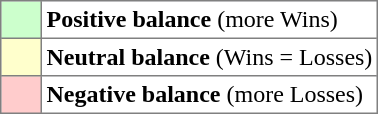<table bgcolor="#f7f8ff" cellpadding="3" cellspacing="0" border="1" style="font-size: 100%; border: gray solid 1px; border-collapse: collapse;text-align:center;">
<tr>
<td style="background:#CCFFCC;" width="20"></td>
<td bgcolor="#ffffff" align="left"><strong>Positive balance</strong> (more Wins)</td>
</tr>
<tr>
<td style="background:#FFFFCC;" width="20"></td>
<td bgcolor="#ffffff" align="left"><strong>Neutral balance</strong> (Wins = Losses)</td>
</tr>
<tr>
<td style="background:#FFCCCC;" width="20"></td>
<td bgcolor="#ffffff" align="left"><strong>Negative balance</strong> (more Losses)</td>
</tr>
</table>
